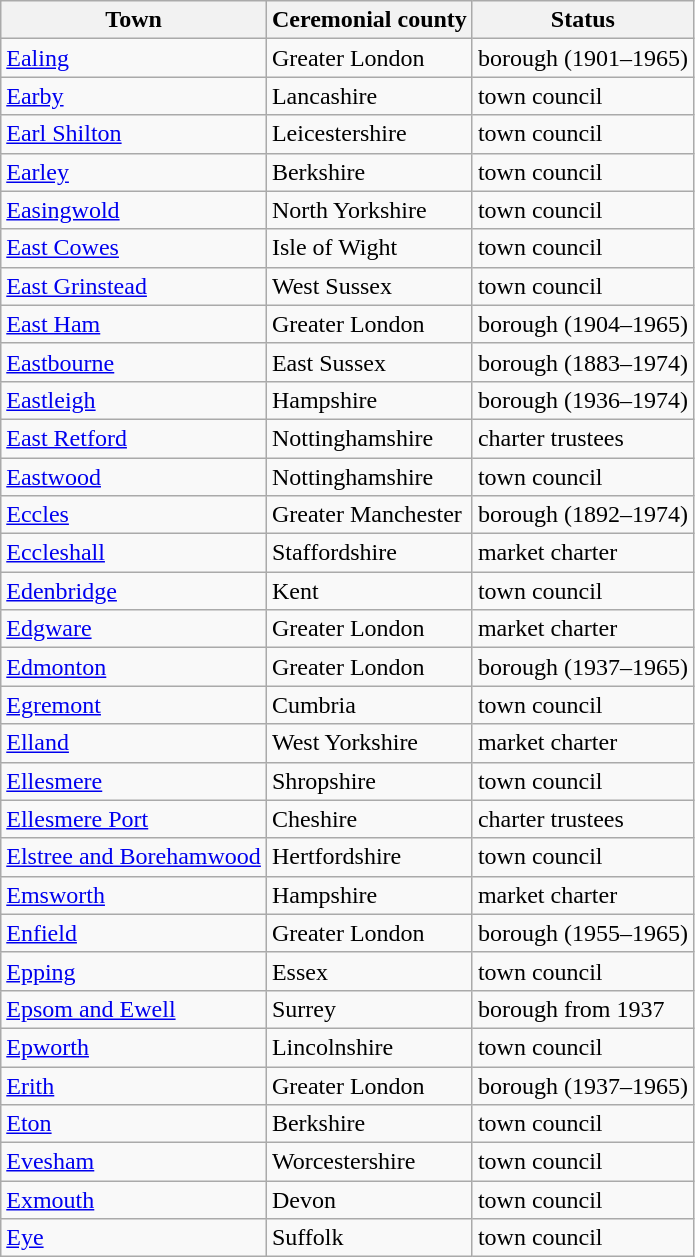<table class="wikitable sortable">
<tr>
<th>Town</th>
<th>Ceremonial county</th>
<th>Status</th>
</tr>
<tr>
<td><a href='#'>Ealing</a></td>
<td>Greater London</td>
<td>borough (1901–1965)</td>
</tr>
<tr>
<td><a href='#'>Earby</a></td>
<td>Lancashire</td>
<td>town council</td>
</tr>
<tr>
<td><a href='#'>Earl Shilton</a></td>
<td>Leicestershire</td>
<td>town council</td>
</tr>
<tr>
<td><a href='#'>Earley</a></td>
<td>Berkshire</td>
<td>town council</td>
</tr>
<tr>
<td><a href='#'>Easingwold</a></td>
<td>North Yorkshire</td>
<td>town council</td>
</tr>
<tr>
<td><a href='#'>East Cowes</a></td>
<td>Isle of Wight</td>
<td>town council</td>
</tr>
<tr>
<td><a href='#'>East Grinstead</a></td>
<td>West Sussex</td>
<td>town council</td>
</tr>
<tr>
<td><a href='#'>East Ham</a></td>
<td>Greater London</td>
<td>borough (1904–1965)</td>
</tr>
<tr>
<td><a href='#'>Eastbourne</a></td>
<td>East Sussex</td>
<td>borough (1883–1974)</td>
</tr>
<tr>
<td><a href='#'>Eastleigh</a></td>
<td>Hampshire</td>
<td>borough (1936–1974)</td>
</tr>
<tr>
<td><a href='#'>East Retford</a></td>
<td>Nottinghamshire</td>
<td>charter trustees</td>
</tr>
<tr>
<td><a href='#'>Eastwood</a></td>
<td>Nottinghamshire</td>
<td>town council</td>
</tr>
<tr>
<td><a href='#'>Eccles</a></td>
<td>Greater Manchester</td>
<td>borough (1892–1974)</td>
</tr>
<tr>
<td><a href='#'>Eccleshall</a></td>
<td>Staffordshire</td>
<td>market charter</td>
</tr>
<tr>
<td><a href='#'>Edenbridge</a></td>
<td>Kent</td>
<td>town council</td>
</tr>
<tr>
<td><a href='#'>Edgware</a></td>
<td>Greater London</td>
<td>market charter</td>
</tr>
<tr>
<td><a href='#'>Edmonton</a></td>
<td>Greater London</td>
<td>borough (1937–1965)</td>
</tr>
<tr>
<td><a href='#'>Egremont</a></td>
<td>Cumbria</td>
<td>town council</td>
</tr>
<tr>
<td><a href='#'>Elland</a></td>
<td>West Yorkshire</td>
<td>market charter</td>
</tr>
<tr>
<td><a href='#'>Ellesmere</a></td>
<td>Shropshire</td>
<td>town council</td>
</tr>
<tr>
<td><a href='#'>Ellesmere Port</a></td>
<td>Cheshire</td>
<td>charter trustees</td>
</tr>
<tr>
<td><a href='#'>Elstree and Borehamwood</a></td>
<td>Hertfordshire</td>
<td>town council</td>
</tr>
<tr>
<td><a href='#'>Emsworth</a></td>
<td>Hampshire</td>
<td>market charter</td>
</tr>
<tr>
<td><a href='#'>Enfield</a></td>
<td>Greater London</td>
<td>borough (1955–1965)</td>
</tr>
<tr>
<td><a href='#'>Epping</a></td>
<td>Essex</td>
<td>town council</td>
</tr>
<tr>
<td><a href='#'>Epsom and Ewell</a></td>
<td>Surrey</td>
<td>borough from 1937</td>
</tr>
<tr>
<td><a href='#'>Epworth</a></td>
<td>Lincolnshire</td>
<td>town council</td>
</tr>
<tr>
<td><a href='#'>Erith</a></td>
<td>Greater London</td>
<td>borough (1937–1965)</td>
</tr>
<tr>
<td><a href='#'>Eton</a></td>
<td>Berkshire</td>
<td>town council</td>
</tr>
<tr>
<td><a href='#'>Evesham</a></td>
<td>Worcestershire</td>
<td>town council</td>
</tr>
<tr>
<td><a href='#'>Exmouth</a></td>
<td>Devon</td>
<td>town council</td>
</tr>
<tr>
<td><a href='#'>Eye</a></td>
<td>Suffolk</td>
<td>town council</td>
</tr>
</table>
